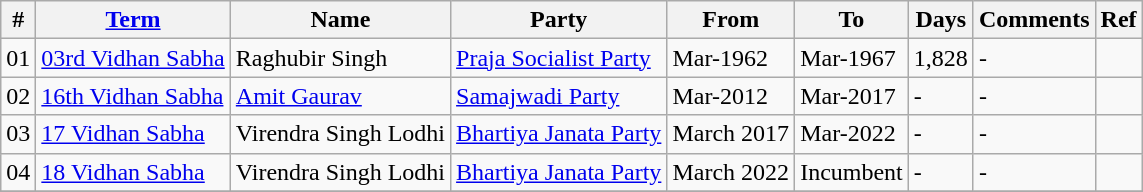<table class="wikitable sortable">
<tr>
<th>#</th>
<th><a href='#'>Term</a></th>
<th>Name</th>
<th>Party</th>
<th>From</th>
<th>To</th>
<th>Days</th>
<th>Comments</th>
<th>Ref</th>
</tr>
<tr>
<td>01</td>
<td><a href='#'>03rd Vidhan Sabha</a></td>
<td>Raghubir  Singh</td>
<td><a href='#'>Praja Socialist Party</a></td>
<td>Mar-1962</td>
<td>Mar-1967</td>
<td>1,828</td>
<td>-</td>
<td></td>
</tr>
<tr>
<td>02</td>
<td><a href='#'>16th Vidhan Sabha</a></td>
<td><a href='#'>Amit Gaurav</a></td>
<td><a href='#'>Samajwadi Party</a></td>
<td>Mar-2012</td>
<td>Mar-2017</td>
<td>-</td>
<td>-</td>
<td></td>
</tr>
<tr>
<td>03</td>
<td><a href='#'>17 Vidhan Sabha</a></td>
<td>Virendra Singh Lodhi</td>
<td><a href='#'>Bhartiya Janata Party</a></td>
<td>March 2017</td>
<td>Mar-2022</td>
<td>-</td>
<td>-</td>
<td></td>
</tr>
<tr>
<td>04</td>
<td><a href='#'>18 Vidhan Sabha</a></td>
<td>Virendra Singh Lodhi</td>
<td><a href='#'>Bhartiya Janata Party</a></td>
<td>March 2022</td>
<td>Incumbent</td>
<td>-</td>
<td>-</td>
<td></td>
</tr>
<tr>
</tr>
</table>
